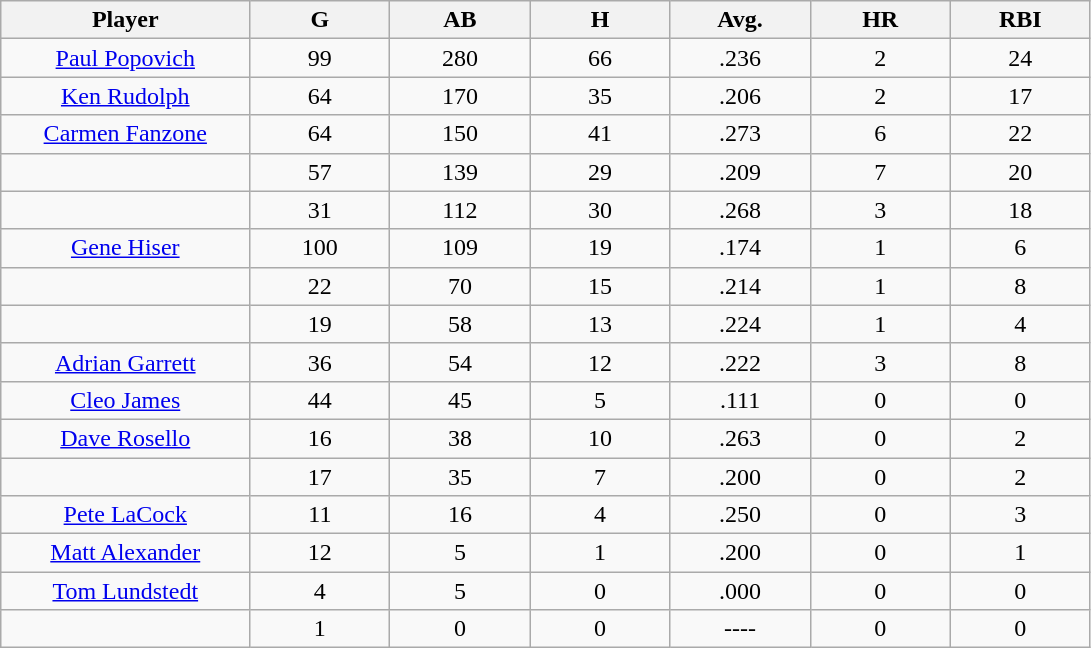<table class="wikitable sortable">
<tr>
<th bgcolor="#DDDDFF" width="16%">Player</th>
<th bgcolor="#DDDDFF" width="9%">G</th>
<th bgcolor="#DDDDFF" width="9%">AB</th>
<th bgcolor="#DDDDFF" width="9%">H</th>
<th bgcolor="#DDDDFF" width="9%">Avg.</th>
<th bgcolor="#DDDDFF" width="9%">HR</th>
<th bgcolor="#DDDDFF" width="9%">RBI</th>
</tr>
<tr align="center">
<td><a href='#'>Paul Popovich</a></td>
<td>99</td>
<td>280</td>
<td>66</td>
<td>.236</td>
<td>2</td>
<td>24</td>
</tr>
<tr align=center>
<td><a href='#'>Ken Rudolph</a></td>
<td>64</td>
<td>170</td>
<td>35</td>
<td>.206</td>
<td>2</td>
<td>17</td>
</tr>
<tr align=center>
<td><a href='#'>Carmen Fanzone</a></td>
<td>64</td>
<td>150</td>
<td>41</td>
<td>.273</td>
<td>6</td>
<td>22</td>
</tr>
<tr align=center>
<td></td>
<td>57</td>
<td>139</td>
<td>29</td>
<td>.209</td>
<td>7</td>
<td>20</td>
</tr>
<tr align="center">
<td></td>
<td>31</td>
<td>112</td>
<td>30</td>
<td>.268</td>
<td>3</td>
<td>18</td>
</tr>
<tr align="center">
<td><a href='#'>Gene Hiser</a></td>
<td>100</td>
<td>109</td>
<td>19</td>
<td>.174</td>
<td>1</td>
<td>6</td>
</tr>
<tr align=center>
<td></td>
<td>22</td>
<td>70</td>
<td>15</td>
<td>.214</td>
<td>1</td>
<td>8</td>
</tr>
<tr align="center">
<td></td>
<td>19</td>
<td>58</td>
<td>13</td>
<td>.224</td>
<td>1</td>
<td>4</td>
</tr>
<tr align="center">
<td><a href='#'>Adrian Garrett</a></td>
<td>36</td>
<td>54</td>
<td>12</td>
<td>.222</td>
<td>3</td>
<td>8</td>
</tr>
<tr align=center>
<td><a href='#'>Cleo James</a></td>
<td>44</td>
<td>45</td>
<td>5</td>
<td>.111</td>
<td>0</td>
<td>0</td>
</tr>
<tr align=center>
<td><a href='#'>Dave Rosello</a></td>
<td>16</td>
<td>38</td>
<td>10</td>
<td>.263</td>
<td>0</td>
<td>2</td>
</tr>
<tr align=center>
<td></td>
<td>17</td>
<td>35</td>
<td>7</td>
<td>.200</td>
<td>0</td>
<td>2</td>
</tr>
<tr align="center">
<td><a href='#'>Pete LaCock</a></td>
<td>11</td>
<td>16</td>
<td>4</td>
<td>.250</td>
<td>0</td>
<td>3</td>
</tr>
<tr align=center>
<td><a href='#'>Matt Alexander</a></td>
<td>12</td>
<td>5</td>
<td>1</td>
<td>.200</td>
<td>0</td>
<td>1</td>
</tr>
<tr align=center>
<td><a href='#'>Tom Lundstedt</a></td>
<td>4</td>
<td>5</td>
<td>0</td>
<td>.000</td>
<td>0</td>
<td>0</td>
</tr>
<tr align=center>
<td></td>
<td>1</td>
<td>0</td>
<td>0</td>
<td>----</td>
<td>0</td>
<td>0</td>
</tr>
</table>
